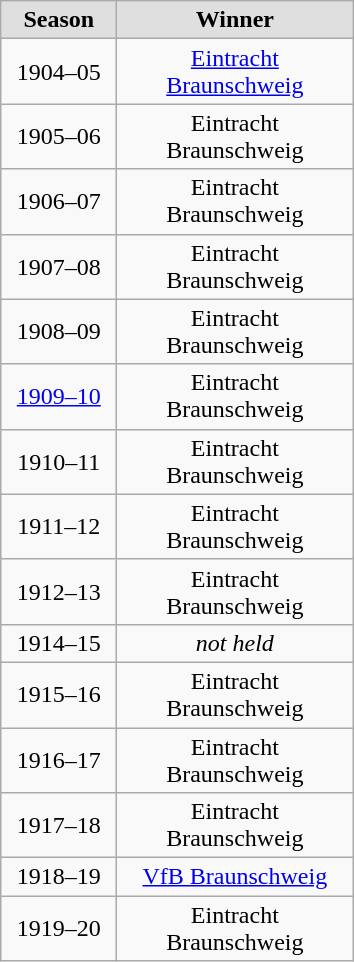<table class="wikitable">
<tr align="center" bgcolor="#dfdfdf">
<td width="70"><strong>Season</strong></td>
<td width="150"><strong>Winner</strong></td>
</tr>
<tr align="center">
<td>1904–05</td>
<td><a href='#'>Eintracht Braunschweig</a></td>
</tr>
<tr align="center">
<td>1905–06</td>
<td>Eintracht Braunschweig</td>
</tr>
<tr align="center">
<td>1906–07</td>
<td>Eintracht Braunschweig</td>
</tr>
<tr align="center">
<td>1907–08</td>
<td>Eintracht Braunschweig</td>
</tr>
<tr align="center">
<td>1908–09</td>
<td>Eintracht Braunschweig</td>
</tr>
<tr align="center">
<td><a href='#'>1909–10</a></td>
<td>Eintracht Braunschweig</td>
</tr>
<tr align="center">
<td>1910–11</td>
<td>Eintracht Braunschweig</td>
</tr>
<tr align="center">
<td>1911–12</td>
<td>Eintracht Braunschweig</td>
</tr>
<tr align="center">
<td>1912–13</td>
<td>Eintracht Braunschweig</td>
</tr>
<tr align="center">
<td>1914–15</td>
<td><em>not held</em></td>
</tr>
<tr align="center">
<td>1915–16</td>
<td>Eintracht Braunschweig</td>
</tr>
<tr align="center">
<td>1916–17</td>
<td>Eintracht Braunschweig</td>
</tr>
<tr align="center">
<td>1917–18</td>
<td>Eintracht Braunschweig</td>
</tr>
<tr align="center">
<td>1918–19</td>
<td><a href='#'>VfB Braunschweig</a></td>
</tr>
<tr align="center">
<td>1919–20</td>
<td>Eintracht Braunschweig</td>
</tr>
</table>
